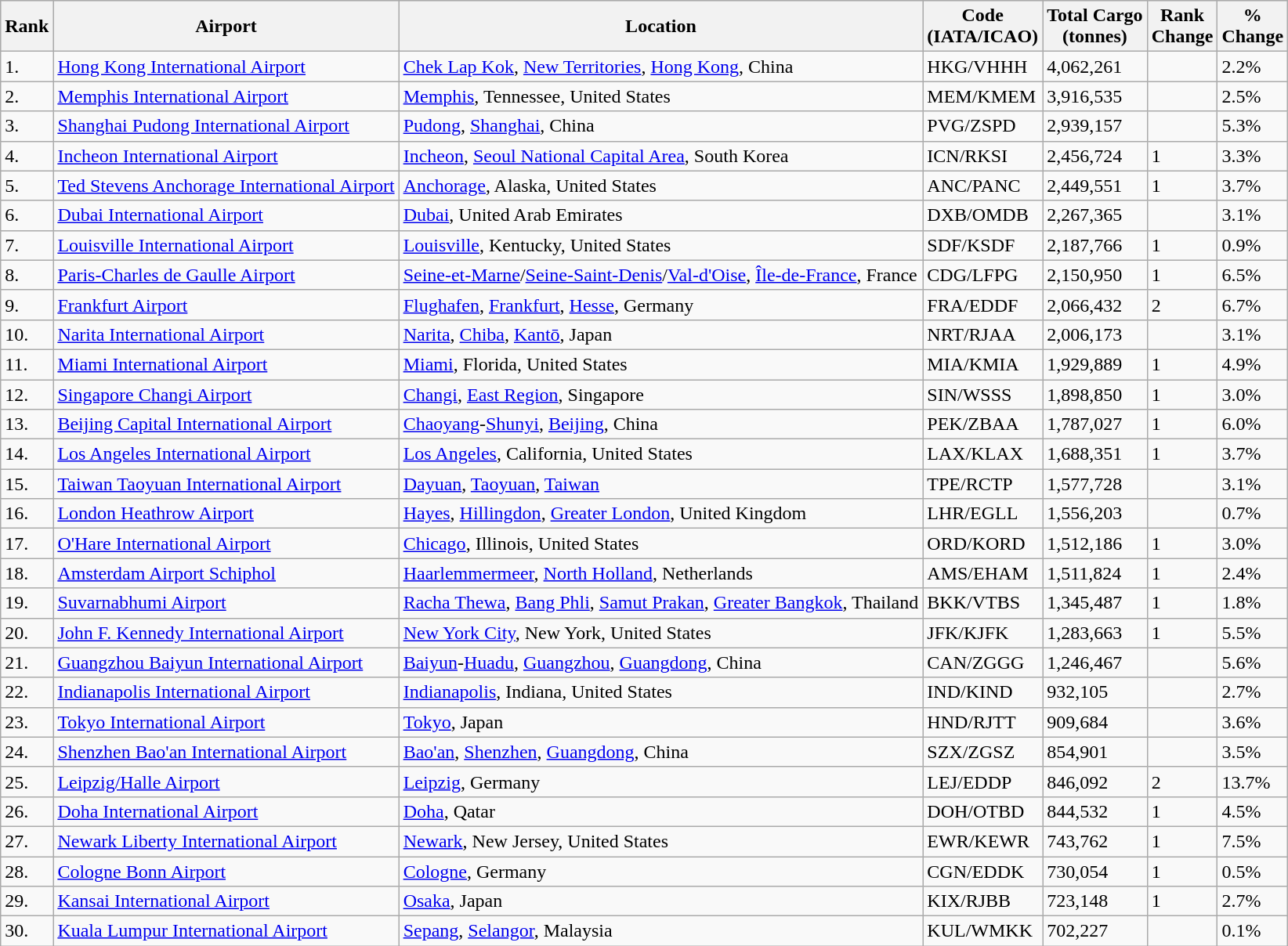<table class="wikitable sortable">
<tr style="background:lightgrey;">
<th>Rank</th>
<th>Airport</th>
<th>Location</th>
<th>Code<br>(IATA/ICAO)</th>
<th>Total Cargo<br>(tonnes)</th>
<th>Rank<br>Change</th>
<th>%<br>Change</th>
</tr>
<tr>
<td>1.</td>
<td><a href='#'>Hong Kong International Airport</a></td>
<td><a href='#'>Chek Lap Kok</a>, <a href='#'>New Territories</a>, <a href='#'>Hong Kong</a>, China</td>
<td>HKG/VHHH</td>
<td>4,062,261</td>
<td></td>
<td>2.2%</td>
</tr>
<tr>
<td>2.</td>
<td><a href='#'>Memphis International Airport</a></td>
<td><a href='#'>Memphis</a>, Tennessee, United States</td>
<td>MEM/KMEM</td>
<td>3,916,535</td>
<td></td>
<td>2.5%</td>
</tr>
<tr>
<td>3.</td>
<td><a href='#'>Shanghai Pudong International Airport</a></td>
<td><a href='#'>Pudong</a>, <a href='#'>Shanghai</a>, China</td>
<td>PVG/ZSPD</td>
<td>2,939,157</td>
<td></td>
<td>5.3%</td>
</tr>
<tr>
<td>4.</td>
<td><a href='#'>Incheon International Airport</a></td>
<td><a href='#'>Incheon</a>, <a href='#'>Seoul National Capital Area</a>, South Korea</td>
<td>ICN/RKSI</td>
<td>2,456,724</td>
<td>1</td>
<td>3.3%</td>
</tr>
<tr>
<td>5.</td>
<td><a href='#'>Ted Stevens Anchorage International Airport</a></td>
<td><a href='#'>Anchorage</a>, Alaska, United States</td>
<td>ANC/PANC</td>
<td>2,449,551</td>
<td>1</td>
<td>3.7%</td>
</tr>
<tr>
<td>6.</td>
<td><a href='#'>Dubai International Airport</a></td>
<td><a href='#'>Dubai</a>, United Arab Emirates</td>
<td>DXB/OMDB</td>
<td>2,267,365</td>
<td></td>
<td>3.1%</td>
</tr>
<tr>
<td>7.</td>
<td><a href='#'>Louisville International Airport</a></td>
<td><a href='#'>Louisville</a>, Kentucky, United States</td>
<td>SDF/KSDF</td>
<td>2,187,766</td>
<td>1</td>
<td>0.9%</td>
</tr>
<tr>
<td>8.</td>
<td><a href='#'>Paris-Charles de Gaulle Airport</a></td>
<td><a href='#'>Seine-et-Marne</a>/<a href='#'>Seine-Saint-Denis</a>/<a href='#'>Val-d'Oise</a>, <a href='#'>Île-de-France</a>, France</td>
<td>CDG/LFPG</td>
<td>2,150,950</td>
<td>1</td>
<td>6.5%</td>
</tr>
<tr>
<td>9.</td>
<td><a href='#'>Frankfurt Airport</a></td>
<td><a href='#'>Flughafen</a>, <a href='#'>Frankfurt</a>, <a href='#'>Hesse</a>, Germany</td>
<td>FRA/EDDF</td>
<td>2,066,432</td>
<td>2</td>
<td>6.7%</td>
</tr>
<tr>
<td>10.</td>
<td><a href='#'>Narita International Airport</a></td>
<td><a href='#'>Narita</a>, <a href='#'>Chiba</a>, <a href='#'>Kantō</a>, Japan</td>
<td>NRT/RJAA</td>
<td>2,006,173</td>
<td></td>
<td>3.1%</td>
</tr>
<tr>
<td>11.</td>
<td><a href='#'>Miami International Airport</a></td>
<td><a href='#'>Miami</a>, Florida, United States</td>
<td>MIA/KMIA</td>
<td>1,929,889</td>
<td>1</td>
<td>4.9%</td>
</tr>
<tr>
<td>12.</td>
<td><a href='#'>Singapore Changi Airport</a></td>
<td><a href='#'>Changi</a>, <a href='#'>East Region</a>, Singapore</td>
<td>SIN/WSSS</td>
<td>1,898,850</td>
<td>1</td>
<td>3.0%</td>
</tr>
<tr>
<td>13.</td>
<td><a href='#'>Beijing Capital International Airport</a></td>
<td><a href='#'>Chaoyang</a>-<a href='#'>Shunyi</a>, <a href='#'>Beijing</a>, China</td>
<td>PEK/ZBAA</td>
<td>1,787,027</td>
<td>1</td>
<td>6.0%</td>
</tr>
<tr>
<td>14.</td>
<td><a href='#'>Los Angeles International Airport</a></td>
<td><a href='#'>Los Angeles</a>, California, United States</td>
<td>LAX/KLAX</td>
<td>1,688,351</td>
<td>1</td>
<td>3.7%</td>
</tr>
<tr>
<td>15.</td>
<td><a href='#'>Taiwan Taoyuan International Airport</a></td>
<td><a href='#'>Dayuan</a>, <a href='#'>Taoyuan</a>, <a href='#'>Taiwan</a></td>
<td>TPE/RCTP</td>
<td>1,577,728</td>
<td></td>
<td>3.1%</td>
</tr>
<tr>
<td>16.</td>
<td><a href='#'>London Heathrow Airport</a></td>
<td><a href='#'>Hayes</a>, <a href='#'>Hillingdon</a>, <a href='#'>Greater London</a>, United Kingdom</td>
<td>LHR/EGLL</td>
<td>1,556,203</td>
<td></td>
<td>0.7%</td>
</tr>
<tr>
<td>17.</td>
<td><a href='#'>O'Hare International Airport</a></td>
<td><a href='#'>Chicago</a>, Illinois, United States</td>
<td>ORD/KORD</td>
<td>1,512,186</td>
<td>1</td>
<td>3.0%</td>
</tr>
<tr>
<td>18.</td>
<td><a href='#'>Amsterdam Airport Schiphol</a></td>
<td><a href='#'>Haarlemmermeer</a>, <a href='#'>North Holland</a>, Netherlands</td>
<td>AMS/EHAM</td>
<td>1,511,824</td>
<td>1</td>
<td>2.4%</td>
</tr>
<tr>
<td>19.</td>
<td><a href='#'>Suvarnabhumi Airport</a></td>
<td><a href='#'>Racha Thewa</a>, <a href='#'>Bang Phli</a>, <a href='#'>Samut Prakan</a>, <a href='#'>Greater Bangkok</a>, Thailand</td>
<td>BKK/VTBS</td>
<td>1,345,487</td>
<td>1</td>
<td>1.8%</td>
</tr>
<tr>
<td>20.</td>
<td><a href='#'>John F. Kennedy International Airport</a></td>
<td><a href='#'>New York City</a>, New York, United States</td>
<td>JFK/KJFK</td>
<td>1,283,663</td>
<td>1</td>
<td>5.5%</td>
</tr>
<tr>
<td>21.</td>
<td><a href='#'>Guangzhou Baiyun International Airport</a></td>
<td><a href='#'>Baiyun</a>-<a href='#'>Huadu</a>, <a href='#'>Guangzhou</a>, <a href='#'>Guangdong</a>, China</td>
<td>CAN/ZGGG</td>
<td>1,246,467</td>
<td></td>
<td>5.6%</td>
</tr>
<tr>
<td>22.</td>
<td><a href='#'>Indianapolis International Airport</a></td>
<td><a href='#'>Indianapolis</a>, Indiana, United States</td>
<td>IND/KIND</td>
<td>932,105</td>
<td></td>
<td>2.7%</td>
</tr>
<tr>
<td>23.</td>
<td><a href='#'>Tokyo International Airport</a></td>
<td><a href='#'>Tokyo</a>, Japan</td>
<td>HND/RJTT</td>
<td>909,684</td>
<td></td>
<td>3.6%</td>
</tr>
<tr>
<td>24.</td>
<td><a href='#'>Shenzhen Bao'an International Airport</a></td>
<td><a href='#'>Bao'an</a>, <a href='#'>Shenzhen</a>, <a href='#'>Guangdong</a>, China</td>
<td>SZX/ZGSZ</td>
<td>854,901</td>
<td></td>
<td>3.5%</td>
</tr>
<tr>
<td>25.</td>
<td><a href='#'>Leipzig/Halle Airport</a></td>
<td><a href='#'>Leipzig</a>, Germany</td>
<td>LEJ/EDDP</td>
<td>846,092</td>
<td>2</td>
<td>13.7%</td>
</tr>
<tr>
<td>26.</td>
<td><a href='#'>Doha International Airport</a></td>
<td><a href='#'>Doha</a>, Qatar</td>
<td>DOH/OTBD</td>
<td>844,532</td>
<td>1</td>
<td>4.5%</td>
</tr>
<tr>
<td>27.</td>
<td><a href='#'>Newark Liberty International Airport</a></td>
<td><a href='#'>Newark</a>, New Jersey, United States</td>
<td>EWR/KEWR</td>
<td>743,762</td>
<td>1</td>
<td>7.5%</td>
</tr>
<tr>
<td>28.</td>
<td><a href='#'>Cologne Bonn Airport</a></td>
<td><a href='#'>Cologne</a>, Germany</td>
<td>CGN/EDDK</td>
<td>730,054</td>
<td>1</td>
<td>0.5%</td>
</tr>
<tr>
<td>29.</td>
<td><a href='#'>Kansai International Airport</a></td>
<td><a href='#'>Osaka</a>, Japan</td>
<td>KIX/RJBB</td>
<td>723,148</td>
<td>1</td>
<td>2.7%</td>
</tr>
<tr>
<td>30.</td>
<td><a href='#'>Kuala Lumpur International Airport</a></td>
<td><a href='#'>Sepang</a>, <a href='#'>Selangor</a>, Malaysia</td>
<td>KUL/WMKK</td>
<td>702,227</td>
<td></td>
<td>0.1%</td>
</tr>
</table>
